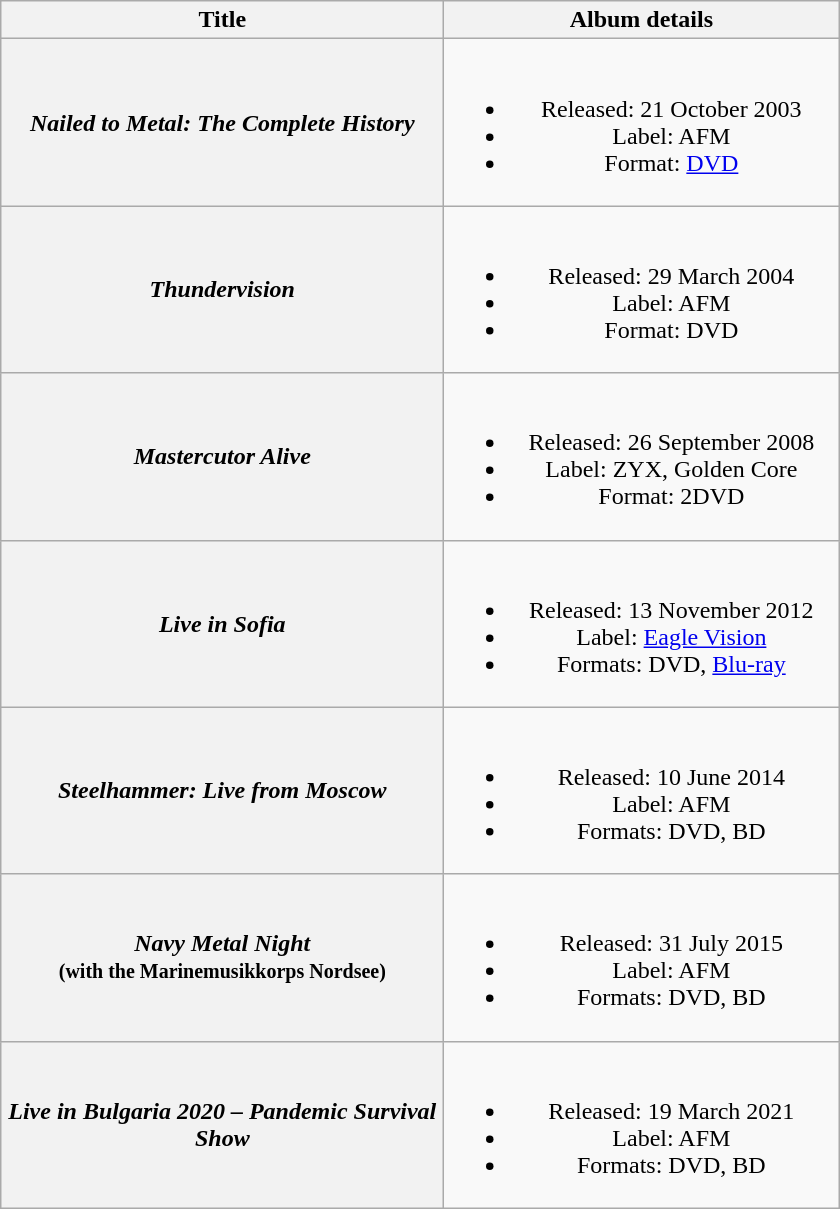<table class="wikitable plainrowheaders" style="text-align:center;">
<tr>
<th scope="col" style="width:18em;">Title</th>
<th scope="col" style="width:16em;">Album details</th>
</tr>
<tr>
<th scope="row"><em>Nailed to Metal: The Complete History</em></th>
<td><br><ul><li>Released: 21 October 2003</li><li>Label: AFM</li><li>Format: <a href='#'>DVD</a></li></ul></td>
</tr>
<tr>
<th scope="row"><em>Thundervision</em></th>
<td><br><ul><li>Released: 29 March 2004</li><li>Label: AFM</li><li>Format: DVD</li></ul></td>
</tr>
<tr>
<th scope="row"><em>Mastercutor Alive</em></th>
<td><br><ul><li>Released: 26 September 2008</li><li>Label: ZYX, Golden Core</li><li>Format: 2DVD</li></ul></td>
</tr>
<tr>
<th scope="row"><em>Live in Sofia</em></th>
<td><br><ul><li>Released: 13 November 2012</li><li>Label: <a href='#'>Eagle Vision</a></li><li>Formats: DVD, <a href='#'>Blu-ray</a></li></ul></td>
</tr>
<tr>
<th scope="row"><em>Steelhammer: Live from Moscow</em></th>
<td><br><ul><li>Released: 10 June 2014</li><li>Label: AFM</li><li>Formats: DVD, BD</li></ul></td>
</tr>
<tr>
<th scope="row"><em>Navy Metal Night</em><br><small>(with the Marinemusikkorps Nordsee)</small></th>
<td><br><ul><li>Released: 31 July 2015</li><li>Label: AFM</li><li>Formats: DVD, BD</li></ul></td>
</tr>
<tr>
<th scope="row"><em>Live in Bulgaria 2020 – Pandemic Survival Show</em></th>
<td><br><ul><li>Released: 19 March 2021</li><li>Label: AFM</li><li>Formats: DVD, BD</li></ul></td>
</tr>
</table>
